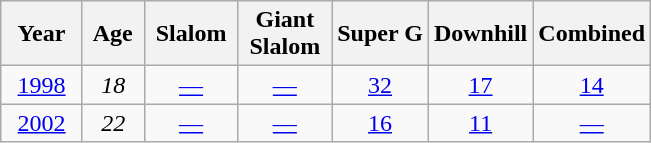<table class=wikitable style="text-align:center">
<tr>
<th>  Year  </th>
<th> Age </th>
<th> Slalom </th>
<th> Giant <br> Slalom </th>
<th>Super G</th>
<th>Downhill</th>
<th>Combined</th>
</tr>
<tr>
<td><a href='#'>1998</a></td>
<td><em>18</em></td>
<td><a href='#'>—</a></td>
<td><a href='#'>—</a></td>
<td><a href='#'>32</a></td>
<td><a href='#'>17</a></td>
<td><a href='#'>14</a></td>
</tr>
<tr>
<td><a href='#'>2002</a></td>
<td><em>22</em></td>
<td><a href='#'>—</a></td>
<td><a href='#'>—</a></td>
<td><a href='#'>16</a></td>
<td><a href='#'>11</a></td>
<td><a href='#'>—</a></td>
</tr>
</table>
